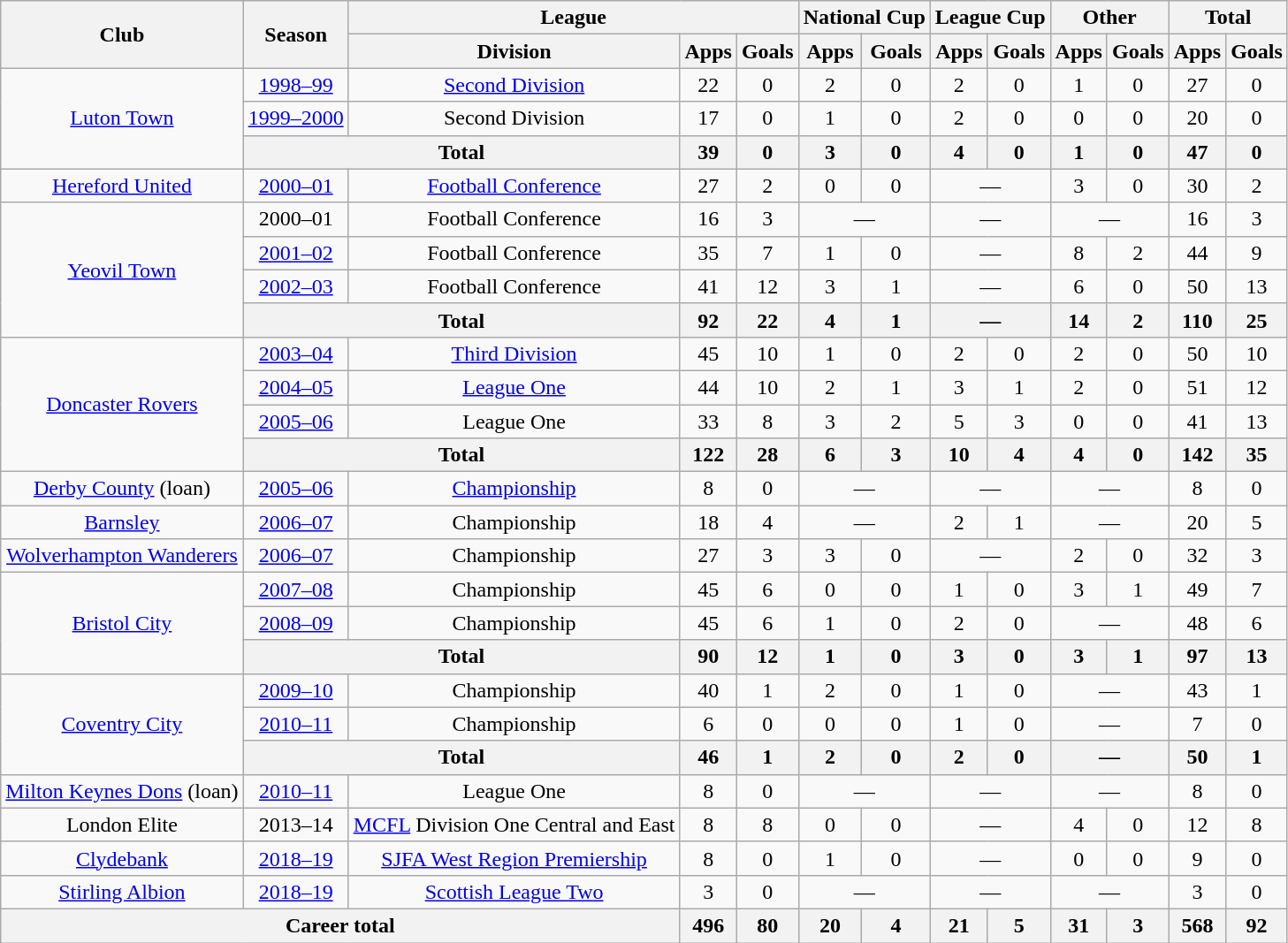<table class=wikitable style=text-align:center>
<tr>
<th rowspan=2>Club</th>
<th rowspan=2>Season</th>
<th colspan=3>League</th>
<th colspan=2>National Cup</th>
<th colspan=2>League Cup</th>
<th colspan=2>Other</th>
<th colspan=2>Total</th>
</tr>
<tr>
<th>Division</th>
<th>Apps</th>
<th>Goals</th>
<th>Apps</th>
<th>Goals</th>
<th>Apps</th>
<th>Goals</th>
<th>Apps</th>
<th>Goals</th>
<th>Apps</th>
<th>Goals</th>
</tr>
<tr>
<td rowspan=3><a href='#'>Luton Town</a></td>
<td><a href='#'>1998–99</a></td>
<td><a href='#'>Second Division</a></td>
<td>22</td>
<td>0</td>
<td>2</td>
<td>0</td>
<td>2</td>
<td>0</td>
<td>1</td>
<td>0</td>
<td>27</td>
<td>0</td>
</tr>
<tr>
<td><a href='#'>1999–2000</a></td>
<td>Second Division</td>
<td>17</td>
<td>0</td>
<td>1</td>
<td>0</td>
<td>2</td>
<td>0</td>
<td>0</td>
<td>0</td>
<td>20</td>
<td>0</td>
</tr>
<tr>
<th colspan=2>Total</th>
<th>39</th>
<th>0</th>
<th>3</th>
<th>0</th>
<th>4</th>
<th>0</th>
<th>1</th>
<th>0</th>
<th>47</th>
<th>0</th>
</tr>
<tr>
<td><a href='#'>Hereford United</a></td>
<td><a href='#'>2000–01</a></td>
<td><a href='#'>Football Conference</a></td>
<td>27</td>
<td>2</td>
<td>0</td>
<td>0</td>
<td colspan=2>—</td>
<td>3</td>
<td>0</td>
<td>30</td>
<td>2</td>
</tr>
<tr>
<td rowspan=4><a href='#'>Yeovil Town</a></td>
<td>2000–01</td>
<td>Football Conference</td>
<td>16</td>
<td>3</td>
<td colspan=2>—</td>
<td colspan=2>—</td>
<td colspan=2>—</td>
<td>16</td>
<td>3</td>
</tr>
<tr>
<td><a href='#'>2001–02</a></td>
<td>Football Conference</td>
<td>35</td>
<td>7</td>
<td>1</td>
<td>0</td>
<td colspan=2>—</td>
<td>8</td>
<td>2</td>
<td>44</td>
<td>9</td>
</tr>
<tr>
<td><a href='#'>2002–03</a></td>
<td>Football Conference</td>
<td>41</td>
<td>12</td>
<td>3</td>
<td>1</td>
<td colspan=2>—</td>
<td>6</td>
<td>0</td>
<td>50</td>
<td>13</td>
</tr>
<tr>
<th colspan=2>Total</th>
<th>92</th>
<th>22</th>
<th>4</th>
<th>1</th>
<th colspan=2>—</th>
<th>14</th>
<th>2</th>
<th>110</th>
<th>25</th>
</tr>
<tr>
<td rowspan=4><a href='#'>Doncaster Rovers</a></td>
<td><a href='#'>2003–04</a></td>
<td><a href='#'>Third Division</a></td>
<td>45</td>
<td>10</td>
<td>1</td>
<td>0</td>
<td>2</td>
<td>0</td>
<td>2</td>
<td>0</td>
<td>50</td>
<td>10</td>
</tr>
<tr>
<td><a href='#'>2004–05</a></td>
<td><a href='#'>League One</a></td>
<td>44</td>
<td>10</td>
<td>2</td>
<td>1</td>
<td>3</td>
<td>1</td>
<td>2</td>
<td>0</td>
<td>51</td>
<td>12</td>
</tr>
<tr>
<td><a href='#'>2005–06</a></td>
<td>League One</td>
<td>33</td>
<td>8</td>
<td>3</td>
<td>2</td>
<td>5</td>
<td>3</td>
<td>0</td>
<td>0</td>
<td>41</td>
<td>13</td>
</tr>
<tr>
<th colspan=2>Total</th>
<th>122</th>
<th>28</th>
<th>6</th>
<th>3</th>
<th>10</th>
<th>4</th>
<th>4</th>
<th>0</th>
<th>142</th>
<th>35</th>
</tr>
<tr>
<td><a href='#'>Derby County</a> (loan)</td>
<td><a href='#'>2005–06</a></td>
<td><a href='#'>Championship</a></td>
<td>8</td>
<td>0</td>
<td colspan=2>—</td>
<td colspan=2>—</td>
<td colspan=2>—</td>
<td>8</td>
<td>0</td>
</tr>
<tr>
<td><a href='#'>Barnsley</a></td>
<td><a href='#'>2006–07</a></td>
<td>Championship</td>
<td>18</td>
<td>4</td>
<td colspan=2>—</td>
<td>2</td>
<td>1</td>
<td colspan=2>—</td>
<td>20</td>
<td>5</td>
</tr>
<tr>
<td><a href='#'>Wolverhampton Wanderers</a></td>
<td><a href='#'>2006–07</a></td>
<td>Championship</td>
<td>27</td>
<td>3</td>
<td>3</td>
<td>0</td>
<td colspan=2>—</td>
<td>2</td>
<td>0</td>
<td>32</td>
<td>3</td>
</tr>
<tr>
<td rowspan=3><a href='#'>Bristol City</a></td>
<td><a href='#'>2007–08</a></td>
<td>Championship</td>
<td>45</td>
<td>6</td>
<td>0</td>
<td>0</td>
<td>1</td>
<td>0</td>
<td>3</td>
<td>1</td>
<td>49</td>
<td>7</td>
</tr>
<tr>
<td><a href='#'>2008–09</a></td>
<td>Championship</td>
<td>45</td>
<td>6</td>
<td>1</td>
<td>0</td>
<td>2</td>
<td>0</td>
<td colspan=2>—</td>
<td>48</td>
<td>6</td>
</tr>
<tr>
<th colspan=2>Total</th>
<th>90</th>
<th>12</th>
<th>1</th>
<th>0</th>
<th>3</th>
<th>0</th>
<th>3</th>
<th>1</th>
<th>97</th>
<th>13</th>
</tr>
<tr>
<td rowspan=3><a href='#'>Coventry City</a></td>
<td><a href='#'>2009–10</a></td>
<td>Championship</td>
<td>40</td>
<td>1</td>
<td>2</td>
<td>0</td>
<td>1</td>
<td>0</td>
<td colspan=2>—</td>
<td>43</td>
<td>1</td>
</tr>
<tr>
<td><a href='#'>2010–11</a></td>
<td>Championship</td>
<td>6</td>
<td>0</td>
<td>0</td>
<td>0</td>
<td>1</td>
<td>0</td>
<td colspan=2>—</td>
<td>7</td>
<td>0</td>
</tr>
<tr>
<th colspan=2>Total</th>
<th>46</th>
<th>1</th>
<th>2</th>
<th>0</th>
<th>2</th>
<th>0</th>
<th colspan=2>—</th>
<th>50</th>
<th>1</th>
</tr>
<tr>
<td><a href='#'>Milton Keynes Dons</a> (loan)</td>
<td><a href='#'>2010–11</a></td>
<td>League One</td>
<td>8</td>
<td>0</td>
<td colspan=2>—</td>
<td colspan=2>—</td>
<td colspan=2>—</td>
<td>8</td>
<td>0</td>
</tr>
<tr>
<td>London Elite</td>
<td>2013–14</td>
<td><a href='#'>MCFL</a> Division One Central and East</td>
<td>8</td>
<td>8</td>
<td>0</td>
<td>0</td>
<td colspan=2>—</td>
<td>4</td>
<td>0</td>
<td>12</td>
<td>8</td>
</tr>
<tr>
<td><a href='#'>Clydebank</a></td>
<td><a href='#'>2018–19</a></td>
<td><a href='#'>SJFA West Region Premiership</a></td>
<td>8</td>
<td>0</td>
<td>1</td>
<td>0</td>
<td colspan=2>—</td>
<td>0</td>
<td>0</td>
<td>9</td>
<td>0</td>
</tr>
<tr>
<td><a href='#'>Stirling Albion</a></td>
<td><a href='#'>2018–19</a></td>
<td><a href='#'>Scottish League Two</a></td>
<td>3</td>
<td>0</td>
<td colspan=2>—</td>
<td colspan=2>—</td>
<td colspan=2>—</td>
<td>3</td>
<td>0</td>
</tr>
<tr>
<th colspan=3>Career total</th>
<th>496</th>
<th>80</th>
<th>20</th>
<th>4</th>
<th>21</th>
<th>5</th>
<th>31</th>
<th>3</th>
<th>568</th>
<th>92</th>
</tr>
</table>
